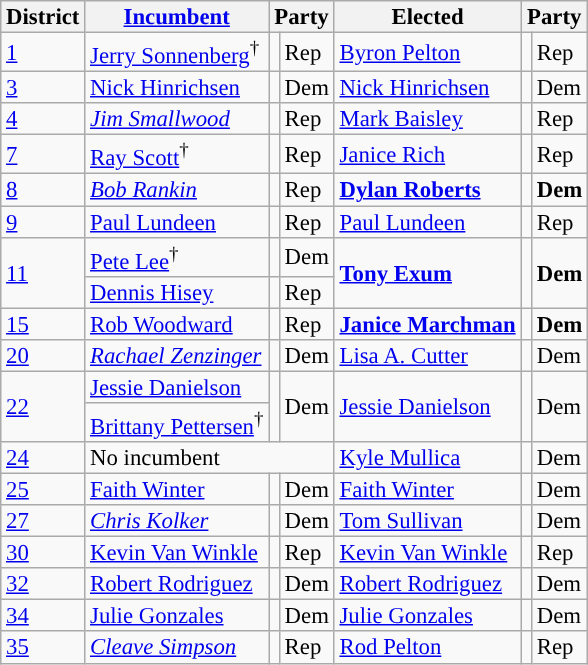<table class="sortable wikitable" style="font-size:95%;line-height:14px;">
<tr>
<th class="unsortable">District</th>
<th class="unsortable"><a href='#'>Incumbent</a></th>
<th colspan="2">Party</th>
<th class="unsortable">Elected</th>
<th colspan="2">Party</th>
</tr>
<tr>
<td><a href='#'>1</a></td>
<td><a href='#'>Jerry Sonnenberg</a><sup>†</sup></td>
<td style="background:"></td>
<td>Rep</td>
<td><a href='#'>Byron Pelton</a></td>
<td style="background:"></td>
<td>Rep</td>
</tr>
<tr>
<td><a href='#'>3</a></td>
<td><a href='#'>Nick Hinrichsen</a></td>
<td style="background:"></td>
<td>Dem</td>
<td><a href='#'>Nick Hinrichsen</a></td>
<td style="background:"></td>
<td>Dem</td>
</tr>
<tr>
<td><a href='#'>4</a></td>
<td><em><a href='#'>Jim Smallwood</a></em></td>
<td style="background:"></td>
<td>Rep</td>
<td><a href='#'>Mark Baisley</a></td>
<td style="background:"></td>
<td>Rep</td>
</tr>
<tr>
<td><a href='#'>7</a></td>
<td><a href='#'>Ray Scott</a><sup>†</sup></td>
<td style="background:"></td>
<td>Rep</td>
<td><a href='#'>Janice Rich</a></td>
<td style="background:"></td>
<td>Rep</td>
</tr>
<tr>
<td><a href='#'>8</a></td>
<td><em><a href='#'>Bob Rankin</a></em></td>
<td style="background:"></td>
<td>Rep</td>
<td><strong><a href='#'>Dylan Roberts</a></strong></td>
<td style="background:"></td>
<td><strong>Dem</strong></td>
</tr>
<tr>
<td><a href='#'>9</a></td>
<td><a href='#'>Paul Lundeen</a></td>
<td style="background:"></td>
<td>Rep</td>
<td><a href='#'>Paul Lundeen</a></td>
<td style="background:"></td>
<td>Rep</td>
</tr>
<tr>
<td rowspan=2><a href='#'>11</a></td>
<td><a href='#'>Pete Lee</a><sup>†</sup></td>
<td style="background:"></td>
<td>Dem</td>
<td rowspan=2><strong><a href='#'>Tony Exum</a></strong></td>
<td rowspan=2 style="background:"></td>
<td rowspan=2><strong>Dem</strong></td>
</tr>
<tr>
<td><a href='#'>Dennis Hisey</a></td>
<td style="background:"></td>
<td>Rep</td>
</tr>
<tr>
<td><a href='#'>15</a></td>
<td><a href='#'>Rob Woodward</a></td>
<td style="background:"></td>
<td>Rep</td>
<td><strong><a href='#'>Janice Marchman</a></strong></td>
<td style="background:"></td>
<td><strong>Dem</strong></td>
</tr>
<tr>
<td><a href='#'>20</a></td>
<td><em><a href='#'>Rachael Zenzinger</a></em></td>
<td style="background:"></td>
<td>Dem</td>
<td><a href='#'>Lisa A. Cutter</a></td>
<td style="background:"></td>
<td>Dem</td>
</tr>
<tr>
<td rowspan=2><a href='#'>22</a></td>
<td><a href='#'>Jessie Danielson</a></td>
<td rowspan=2 style="background:"></td>
<td rowspan=2>Dem</td>
<td rowspan=2><a href='#'>Jessie Danielson</a></td>
<td rowspan=2 style="background:"></td>
<td rowspan=2>Dem</td>
</tr>
<tr>
<td><a href='#'>Brittany Pettersen</a><sup>†</sup></td>
</tr>
<tr>
<td><a href='#'>24</a></td>
<td colspan="3">No incumbent</td>
<td><a href='#'>Kyle Mullica</a></td>
<td style="background:"></td>
<td>Dem</td>
</tr>
<tr>
<td><a href='#'>25</a></td>
<td><a href='#'>Faith Winter</a></td>
<td style="background:"></td>
<td>Dem</td>
<td><a href='#'>Faith Winter</a></td>
<td style="background:"></td>
<td>Dem</td>
</tr>
<tr>
<td><a href='#'>27</a></td>
<td><em><a href='#'>Chris Kolker</a></em></td>
<td style="background:"></td>
<td>Dem</td>
<td><a href='#'>Tom Sullivan</a></td>
<td style="background:"></td>
<td>Dem</td>
</tr>
<tr>
<td><a href='#'>30</a></td>
<td><a href='#'>Kevin Van Winkle</a></td>
<td style="background:"></td>
<td>Rep</td>
<td><a href='#'>Kevin Van Winkle</a></td>
<td style="background:"></td>
<td>Rep</td>
</tr>
<tr>
<td><a href='#'>32</a></td>
<td><a href='#'>Robert Rodriguez</a></td>
<td style="background:"></td>
<td>Dem</td>
<td><a href='#'>Robert Rodriguez</a></td>
<td style="background:"></td>
<td>Dem</td>
</tr>
<tr>
<td><a href='#'>34</a></td>
<td><a href='#'>Julie Gonzales</a></td>
<td style="background:"></td>
<td>Dem</td>
<td><a href='#'>Julie Gonzales</a></td>
<td style="background:"></td>
<td>Dem</td>
</tr>
<tr>
<td><a href='#'>35</a></td>
<td><em><a href='#'>Cleave Simpson</a></em></td>
<td style="background:"></td>
<td>Rep</td>
<td><a href='#'>Rod Pelton</a></td>
<td style="background:"></td>
<td>Rep</td>
</tr>
</table>
